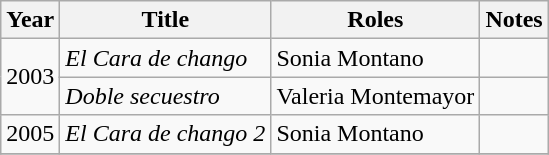<table class="wikitable sortable">
<tr>
<th>Year</th>
<th>Title</th>
<th>Roles</th>
<th>Notes</th>
</tr>
<tr>
<td rowspan=2>2003</td>
<td><em>El Cara de chango </em></td>
<td>Sonia Montano</td>
<td></td>
</tr>
<tr>
<td><em>Doble secuestro</em></td>
<td>Valeria Montemayor</td>
<td></td>
</tr>
<tr>
<td>2005</td>
<td><em>El Cara de chango 2</em></td>
<td>Sonia Montano</td>
<td></td>
</tr>
<tr>
</tr>
</table>
